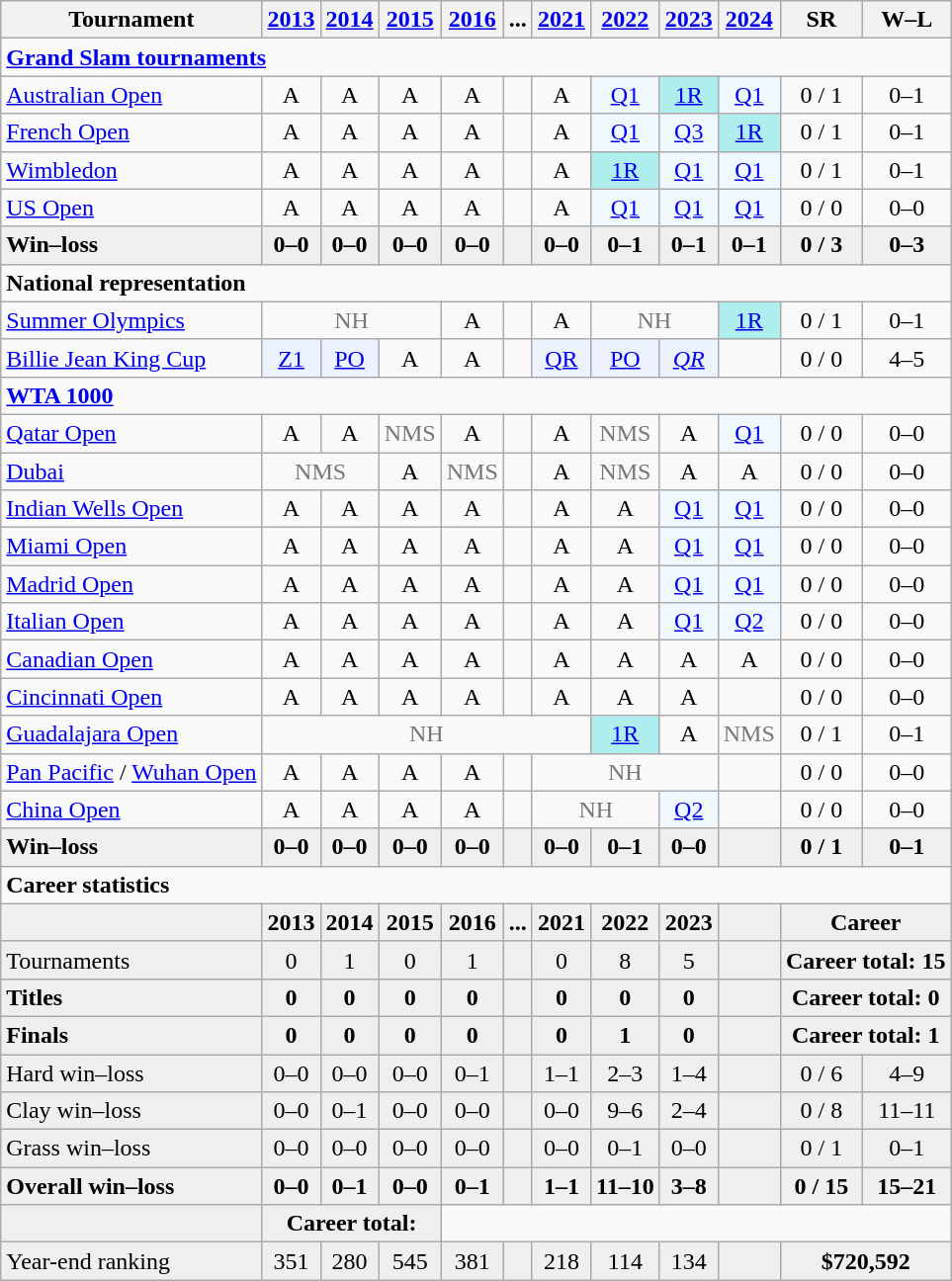<table class=wikitable style=text-align:center>
<tr>
<th>Tournament</th>
<th><a href='#'>2013</a></th>
<th><a href='#'>2014</a></th>
<th><a href='#'>2015</a></th>
<th><a href='#'>2016</a></th>
<th>...</th>
<th><a href='#'>2021</a></th>
<th><a href='#'>2022</a></th>
<th><a href='#'>2023</a></th>
<th><a href='#'>2024</a></th>
<th>SR</th>
<th>W–L</th>
</tr>
<tr>
<td colspan="13" style="text-align:left"><strong><a href='#'>Grand Slam tournaments</a></strong></td>
</tr>
<tr>
<td style=text-align:left><a href='#'>Australian Open</a></td>
<td>A</td>
<td>A</td>
<td>A</td>
<td>A</td>
<td></td>
<td>A</td>
<td style=background:#f0f8ff><a href='#'>Q1</a></td>
<td style=background:#afeeee><a href='#'>1R</a></td>
<td style=background:#f0f8ff><a href='#'>Q1</a></td>
<td>0 / 1</td>
<td>0–1</td>
</tr>
<tr>
<td style=text-align:left><a href='#'>French Open</a></td>
<td>A</td>
<td>A</td>
<td>A</td>
<td>A</td>
<td></td>
<td>A</td>
<td style=background:#f0f8ff><a href='#'>Q1</a></td>
<td style=background:#f0f8ff><a href='#'>Q3</a></td>
<td style=background:#afeeee><a href='#'>1R</a></td>
<td>0 / 1</td>
<td>0–1</td>
</tr>
<tr>
<td style=text-align:left><a href='#'>Wimbledon</a></td>
<td>A</td>
<td>A</td>
<td>A</td>
<td>A</td>
<td></td>
<td>A</td>
<td style=background:#afeeee><a href='#'>1R</a></td>
<td style=background:#f0f8ff><a href='#'>Q1</a></td>
<td style=background:#f0f8ff><a href='#'>Q1</a></td>
<td>0 / 1</td>
<td>0–1</td>
</tr>
<tr>
<td style=text-align:left><a href='#'>US Open</a></td>
<td>A</td>
<td>A</td>
<td>A</td>
<td>A</td>
<td></td>
<td>A</td>
<td style=background:#f0f8ff><a href='#'>Q1</a></td>
<td style=background:#f0f8ff><a href='#'>Q1</a></td>
<td style=background:#f0f8ff><a href='#'>Q1</a></td>
<td>0 / 0</td>
<td>0–0</td>
</tr>
<tr style=background:#efefef;font-weight:bold>
<td style=text-align:left>Win–loss</td>
<td>0–0</td>
<td>0–0</td>
<td>0–0</td>
<td>0–0</td>
<td></td>
<td>0–0</td>
<td>0–1</td>
<td>0–1</td>
<td>0–1</td>
<td>0 / 3</td>
<td>0–3</td>
</tr>
<tr>
<td colspan="13" style="text-align:left"><strong>National representation</strong></td>
</tr>
<tr>
<td align="left"><a href='#'>Summer Olympics</a></td>
<td colspan="3" style=color:#767676>NH</td>
<td>A</td>
<td></td>
<td>A</td>
<td colspan="2" style=color:#767676>NH</td>
<td bgcolor=afeeee><a href='#'>1R</a></td>
<td>0 / 1</td>
<td>0–1</td>
</tr>
<tr>
<td style=text-align:left><a href='#'>Billie Jean King Cup</a></td>
<td style=background:#ecf2ff><a href='#'>Z1</a></td>
<td style=background:#ecf2ff><a href='#'>PO</a></td>
<td>A</td>
<td>A</td>
<td></td>
<td style=background:#ecf2ff><a href='#'>QR</a></td>
<td style=background:#ecf2ff><a href='#'>PO</a></td>
<td style=background:#ecf2ff><em><a href='#'>QR</a></em></td>
<td></td>
<td>0 / 0</td>
<td>4–5</td>
</tr>
<tr>
<td colspan="13" style="text-align:left"><strong><a href='#'>WTA 1000</a></strong></td>
</tr>
<tr>
<td style=text-align:left><a href='#'>Qatar Open</a></td>
<td>A</td>
<td>A</td>
<td style=color:#767676>NMS</td>
<td>A</td>
<td></td>
<td>A</td>
<td style=color:#767676>NMS</td>
<td>A</td>
<td style=background:#f0f8ff><a href='#'>Q1</a></td>
<td>0 / 0</td>
<td>0–0</td>
</tr>
<tr>
<td style=text-align:left><a href='#'>Dubai</a></td>
<td colspan="2" style=color:#767676>NMS</td>
<td>A</td>
<td style=color:#767676>NMS</td>
<td></td>
<td>A</td>
<td style=color:#767676>NMS</td>
<td>A</td>
<td>A</td>
<td>0 / 0</td>
<td>0–0</td>
</tr>
<tr>
<td style=text-align:left><a href='#'>Indian Wells Open</a></td>
<td>A</td>
<td>A</td>
<td>A</td>
<td>A</td>
<td></td>
<td>A</td>
<td>A</td>
<td style=background:#f0f8ff><a href='#'>Q1</a></td>
<td style=background:#f0f8ff><a href='#'>Q1</a></td>
<td>0 / 0</td>
<td>0–0</td>
</tr>
<tr>
<td style=text-align:left><a href='#'>Miami Open</a></td>
<td>A</td>
<td>A</td>
<td>A</td>
<td>A</td>
<td></td>
<td>A</td>
<td>A</td>
<td style=background:#f0f8ff><a href='#'>Q1</a></td>
<td style=background:#f0f8ff><a href='#'>Q1</a></td>
<td>0 / 0</td>
<td>0–0</td>
</tr>
<tr>
<td style=text-align:left><a href='#'>Madrid Open</a></td>
<td>A</td>
<td>A</td>
<td>A</td>
<td>A</td>
<td></td>
<td>A</td>
<td>A</td>
<td style=background:#f0f8ff><a href='#'>Q1</a></td>
<td style=background:#f0f8ff><a href='#'>Q1</a></td>
<td>0 / 0</td>
<td>0–0</td>
</tr>
<tr>
<td style=text-align:left><a href='#'>Italian Open</a></td>
<td>A</td>
<td>A</td>
<td>A</td>
<td>A</td>
<td></td>
<td>A</td>
<td>A</td>
<td style=background:#f0f8ff><a href='#'>Q1</a></td>
<td style=background:#f0f8ff><a href='#'>Q2</a></td>
<td>0 / 0</td>
<td>0–0</td>
</tr>
<tr>
<td style=text-align:left><a href='#'>Canadian Open</a></td>
<td>A</td>
<td>A</td>
<td>A</td>
<td>A</td>
<td></td>
<td>A</td>
<td>A</td>
<td>A</td>
<td>A</td>
<td>0 / 0</td>
<td>0–0</td>
</tr>
<tr>
<td style=text-align:left><a href='#'>Cincinnati Open</a></td>
<td>A</td>
<td>A</td>
<td>A</td>
<td>A</td>
<td></td>
<td>A</td>
<td>A</td>
<td>A</td>
<td></td>
<td>0 / 0</td>
<td>0–0</td>
</tr>
<tr>
<td style=text-align:left><a href='#'>Guadalajara Open</a></td>
<td colspan=6 style=color:#767676>NH</td>
<td style=background:#afeeee><a href='#'>1R</a></td>
<td>A</td>
<td style=color:#767676>NMS</td>
<td>0 / 1</td>
<td>0–1</td>
</tr>
<tr>
<td style=text-align:left><a href='#'>Pan Pacific</a> / <a href='#'>Wuhan Open</a></td>
<td>A</td>
<td>A</td>
<td>A</td>
<td>A</td>
<td></td>
<td colspan=3 style=color:#767676>NH</td>
<td></td>
<td>0 / 0</td>
<td>0–0</td>
</tr>
<tr>
<td style=text-align:left><a href='#'>China Open</a></td>
<td>A</td>
<td>A</td>
<td>A</td>
<td>A</td>
<td></td>
<td colspan=2 style=color:#767676>NH</td>
<td style=background:#f0f8ff><a href='#'>Q2</a></td>
<td></td>
<td>0 / 0</td>
<td>0–0</td>
</tr>
<tr style=background:#efefef;font-weight:bold>
<td style=text-align:left>Win–loss</td>
<td>0–0</td>
<td>0–0</td>
<td>0–0</td>
<td>0–0</td>
<td></td>
<td>0–0</td>
<td>0–1</td>
<td>0–0</td>
<td></td>
<td>0 / 1</td>
<td>0–1</td>
</tr>
<tr>
<td colspan="13" style="text-align:left"><strong>Career statistics</strong></td>
</tr>
<tr style=background:#efefef;font-weight:bold>
<td></td>
<td>2013</td>
<td>2014</td>
<td>2015</td>
<td>2016</td>
<td>...</td>
<td>2021</td>
<td>2022</td>
<td>2023</td>
<td></td>
<td colspan="3">Career</td>
</tr>
<tr style=background:#efefef>
<td style=text-align:left>Tournaments</td>
<td>0</td>
<td>1</td>
<td>0</td>
<td>1</td>
<td></td>
<td>0</td>
<td>8</td>
<td>5</td>
<td></td>
<td colspan="3"><strong>Career total: 15</strong></td>
</tr>
<tr style=background:#efefef;font-weight:bold>
<td style=text-align:left>Titles</td>
<td>0</td>
<td>0</td>
<td>0</td>
<td>0</td>
<td></td>
<td>0</td>
<td>0</td>
<td>0</td>
<td></td>
<td colspan="3">Career total: 0</td>
</tr>
<tr style=background:#efefef;font-weight:bold>
<td style=text-align:left>Finals</td>
<td>0</td>
<td>0</td>
<td>0</td>
<td>0</td>
<td></td>
<td>0</td>
<td>1</td>
<td>0</td>
<td></td>
<td colspan="3">Career total: 1</td>
</tr>
<tr style=background:#efefef>
<td style=text-align:left>Hard win–loss</td>
<td>0–0</td>
<td>0–0</td>
<td>0–0</td>
<td>0–1</td>
<td></td>
<td>1–1</td>
<td>2–3</td>
<td>1–4</td>
<td></td>
<td>0 / 6</td>
<td>4–9</td>
</tr>
<tr style=background:#efefef>
<td style=text-align:left>Clay win–loss</td>
<td>0–0</td>
<td>0–1</td>
<td>0–0</td>
<td>0–0</td>
<td></td>
<td>0–0</td>
<td>9–6</td>
<td>2–4</td>
<td></td>
<td>0 / 8</td>
<td>11–11</td>
</tr>
<tr style=background:#efefef>
<td style=text-align:left>Grass win–loss</td>
<td>0–0</td>
<td>0–0</td>
<td>0–0</td>
<td>0–0</td>
<td></td>
<td>0–0</td>
<td>0–1</td>
<td>0–0</td>
<td></td>
<td>0 / 1</td>
<td>0–1</td>
</tr>
<tr style=background:#efefef;font-weight:bold>
<td style=text-align:left>Overall win–loss</td>
<td>0–0</td>
<td>0–1</td>
<td>0–0</td>
<td>0–1</td>
<td></td>
<td>1–1</td>
<td>11–10</td>
<td>3–8</td>
<td></td>
<td>0 / 15</td>
<td>15–21</td>
</tr>
<tr style=background:#efefef;font-weight:bold>
<td></td>
<td colspan="3">Career total:</td>
</tr>
<tr style=background:#efefef>
<td style=text-align:left>Year-end ranking </td>
<td>351</td>
<td>280</td>
<td>545</td>
<td>381</td>
<td></td>
<td>218</td>
<td>114</td>
<td>134</td>
<td></td>
<td colspan="3"><strong>$720,592</strong></td>
</tr>
</table>
